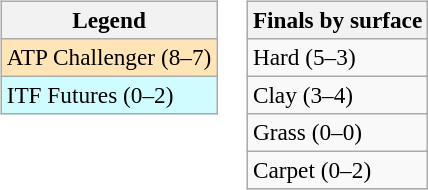<table>
<tr valign=top>
<td><br><table class=wikitable style=font-size:97%>
<tr>
<th>Legend</th>
</tr>
<tr bgcolor=moccasin>
<td>ATP Challenger (8–7)</td>
</tr>
<tr bgcolor=cffcff>
<td>ITF Futures (0–2)</td>
</tr>
</table>
</td>
<td><br><table class=wikitable style=font-size:97%>
<tr>
<th>Finals by surface</th>
</tr>
<tr>
<td>Hard (5–3)</td>
</tr>
<tr>
<td>Clay (3–4)</td>
</tr>
<tr>
<td>Grass (0–0)</td>
</tr>
<tr>
<td>Carpet (0–2)</td>
</tr>
</table>
</td>
</tr>
</table>
